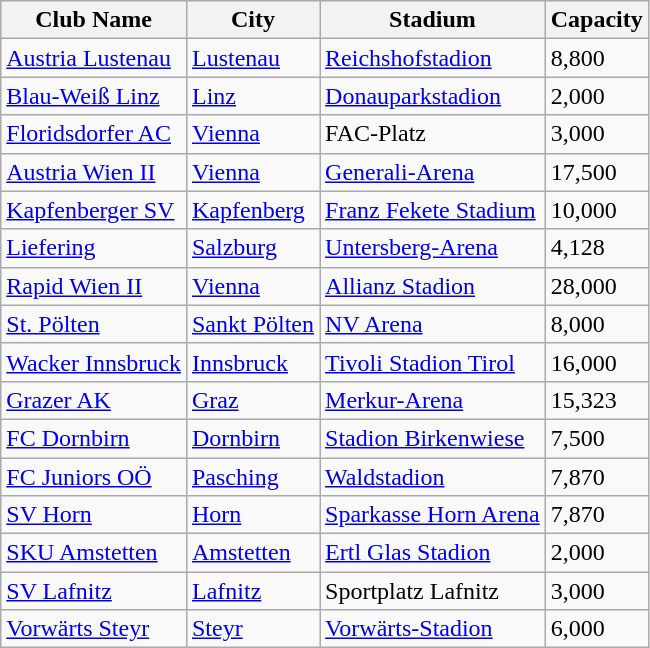<table class="wikitable sortable">
<tr>
<th>Club Name</th>
<th>City</th>
<th>Stadium</th>
<th>Capacity</th>
</tr>
<tr>
<td><a href='#'>Austria Lustenau</a></td>
<td><a href='#'>Lustenau</a></td>
<td><a href='#'>Reichshofstadion</a></td>
<td>8,800</td>
</tr>
<tr>
<td><a href='#'>Blau-Weiß Linz</a></td>
<td><a href='#'>Linz</a></td>
<td><a href='#'>Donauparkstadion</a></td>
<td>2,000</td>
</tr>
<tr>
<td><a href='#'>Floridsdorfer AC</a></td>
<td><a href='#'>Vienna</a></td>
<td>FAC-Platz</td>
<td>3,000</td>
</tr>
<tr>
<td><a href='#'>Austria Wien II</a></td>
<td><a href='#'>Vienna</a></td>
<td><a href='#'>Generali-Arena</a></td>
<td>17,500</td>
</tr>
<tr>
<td><a href='#'>Kapfenberger SV</a></td>
<td><a href='#'>Kapfenberg</a></td>
<td><a href='#'>Franz Fekete Stadium</a></td>
<td>10,000</td>
</tr>
<tr>
<td><a href='#'>Liefering</a></td>
<td><a href='#'>Salzburg</a></td>
<td><a href='#'>Untersberg-Arena</a></td>
<td>4,128</td>
</tr>
<tr>
<td><a href='#'>Rapid Wien II</a></td>
<td><a href='#'>Vienna</a></td>
<td><a href='#'>Allianz Stadion</a></td>
<td>28,000</td>
</tr>
<tr>
<td><a href='#'>St. Pölten</a></td>
<td><a href='#'>Sankt Pölten</a></td>
<td><a href='#'>NV Arena</a></td>
<td>8,000</td>
</tr>
<tr>
<td><a href='#'>Wacker Innsbruck</a></td>
<td><a href='#'>Innsbruck</a></td>
<td><a href='#'>Tivoli Stadion Tirol</a></td>
<td>16,000</td>
</tr>
<tr>
<td><a href='#'>Grazer AK</a></td>
<td><a href='#'>Graz</a></td>
<td><a href='#'>Merkur-Arena</a></td>
<td>15,323</td>
</tr>
<tr>
<td><a href='#'>FC Dornbirn</a></td>
<td><a href='#'>Dornbirn</a></td>
<td><a href='#'>Stadion Birkenwiese</a></td>
<td>7,500</td>
</tr>
<tr>
<td><a href='#'>FC Juniors OÖ</a></td>
<td><a href='#'>Pasching</a></td>
<td><a href='#'>Waldstadion</a></td>
<td>7,870</td>
</tr>
<tr>
<td><a href='#'>SV Horn</a></td>
<td><a href='#'>Horn</a></td>
<td><a href='#'>Sparkasse Horn Arena</a></td>
<td>7,870</td>
</tr>
<tr>
<td><a href='#'>SKU Amstetten</a></td>
<td><a href='#'>Amstetten</a></td>
<td><a href='#'>Ertl Glas Stadion</a></td>
<td>2,000</td>
</tr>
<tr>
<td><a href='#'>SV Lafnitz</a></td>
<td><a href='#'>Lafnitz</a></td>
<td>Sportplatz Lafnitz</td>
<td>3,000</td>
</tr>
<tr>
<td><a href='#'>Vorwärts Steyr</a></td>
<td><a href='#'>Steyr</a></td>
<td><a href='#'>Vorwärts-Stadion</a></td>
<td>6,000</td>
</tr>
</table>
